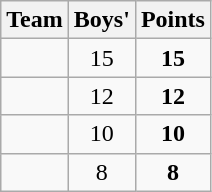<table class=wikitable style="text-align:center">
<tr>
<th>Team</th>
<th>Boys'</th>
<th>Points</th>
</tr>
<tr>
<td align=left></td>
<td>15</td>
<td><strong>15</strong></td>
</tr>
<tr>
<td align=left></td>
<td>12</td>
<td><strong>12</strong></td>
</tr>
<tr>
<td align=left></td>
<td>10</td>
<td><strong>10</strong></td>
</tr>
<tr>
<td align=left></td>
<td>8</td>
<td><strong>8</strong></td>
</tr>
</table>
